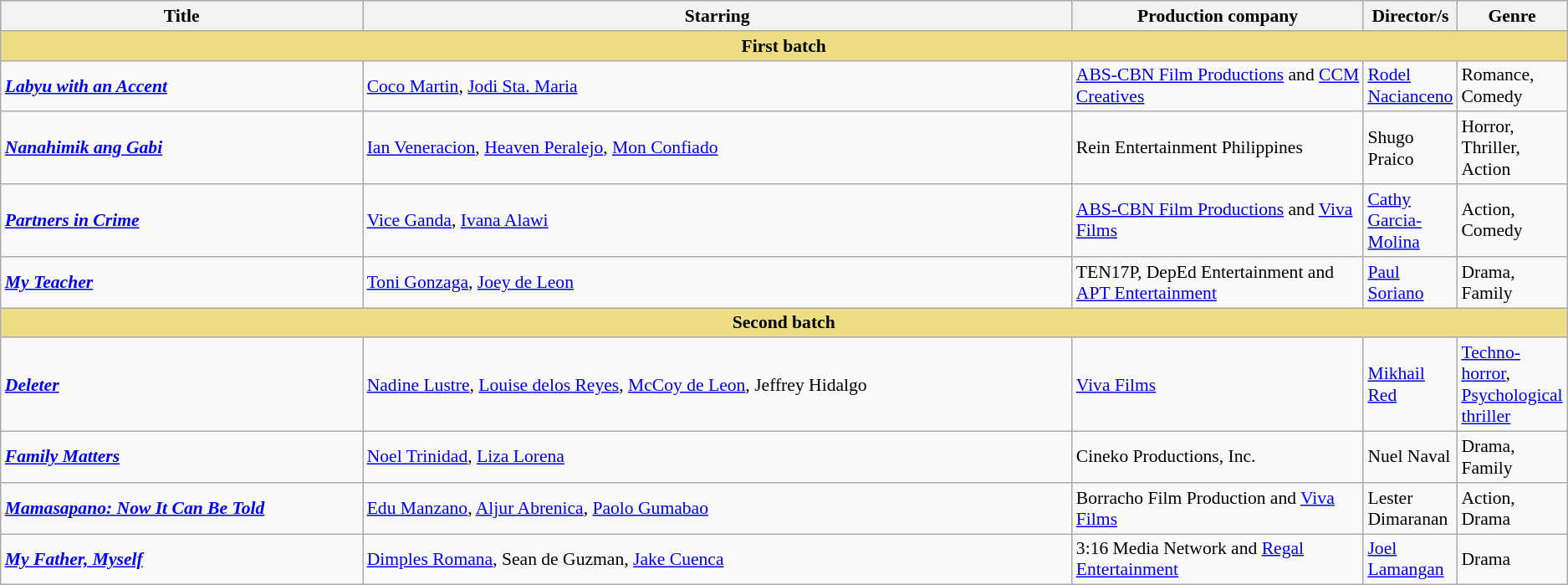<table class="wikitable" style="font-size: 90%;">
<tr>
<th width=25%>Title</th>
<th width=50%>Starring</th>
<th width=20%>Production company</th>
<th width=20%>Director/s</th>
<th>Genre</th>
</tr>
<tr>
<th style="background:#EEDD82" colspan=5>First batch</th>
</tr>
<tr>
<td><strong><em><a href='#'>Labyu with an Accent</a></em></strong></td>
<td><a href='#'>Coco Martin</a>, <a href='#'>Jodi Sta. Maria</a></td>
<td><a href='#'>ABS-CBN Film Productions</a> and <a href='#'>CCM Creatives</a></td>
<td><a href='#'>Rodel Nacianceno</a></td>
<td>Romance, Comedy</td>
</tr>
<tr>
<td><strong><em><a href='#'>Nanahimik ang Gabi</a></em></strong></td>
<td><a href='#'>Ian Veneracion</a>, <a href='#'>Heaven Peralejo</a>, <a href='#'>Mon Confiado</a></td>
<td>Rein Entertainment Philippines</td>
<td>Shugo Praico</td>
<td>Horror, Thriller, Action</td>
</tr>
<tr>
<td><strong><em><a href='#'>Partners in Crime</a></em></strong></td>
<td><a href='#'>Vice Ganda</a>, <a href='#'>Ivana Alawi</a></td>
<td><a href='#'>ABS-CBN Film Productions</a> and <a href='#'>Viva Films</a></td>
<td><a href='#'>Cathy Garcia-Molina</a></td>
<td>Action, Comedy</td>
</tr>
<tr>
<td><strong><em><a href='#'>My Teacher</a></em></strong></td>
<td><a href='#'>Toni Gonzaga</a>, <a href='#'>Joey de Leon</a></td>
<td>TEN17P,  DepEd Entertainment and <a href='#'>APT Entertainment</a></td>
<td><a href='#'>Paul Soriano</a></td>
<td>Drama, Family</td>
</tr>
<tr>
<th style="background:#EEDD82" colspan=5>Second batch</th>
</tr>
<tr>
<td><strong><em><a href='#'>Deleter</a></em></strong></td>
<td><a href='#'>Nadine Lustre</a>, <a href='#'>Louise delos Reyes</a>, <a href='#'>McCoy de Leon</a>, Jeffrey Hidalgo</td>
<td><a href='#'>Viva Films</a></td>
<td><a href='#'>Mikhail Red</a></td>
<td><a href='#'>Techno-horror</a>, <a href='#'>Psychological thriller</a></td>
</tr>
<tr>
<td><strong><em><a href='#'>Family Matters</a></em></strong></td>
<td><a href='#'>Noel Trinidad</a>, <a href='#'>Liza Lorena</a></td>
<td>Cineko Productions, Inc.</td>
<td>Nuel Naval</td>
<td>Drama, Family</td>
</tr>
<tr>
<td><strong><em><a href='#'>Mamasapano: Now It Can Be Told</a></em></strong></td>
<td><a href='#'>Edu Manzano</a>, <a href='#'>Aljur Abrenica</a>, <a href='#'>Paolo Gumabao</a></td>
<td>Borracho Film Production and <a href='#'>Viva Films</a></td>
<td>Lester Dimaranan</td>
<td>Action, Drama</td>
</tr>
<tr>
<td><strong><em><a href='#'>My Father, Myself</a></em></strong></td>
<td><a href='#'>Dimples Romana</a>, Sean de Guzman, <a href='#'>Jake Cuenca</a></td>
<td>3:16 Media Network and <a href='#'>Regal Entertainment</a></td>
<td><a href='#'>Joel Lamangan</a></td>
<td>Drama</td>
</tr>
</table>
